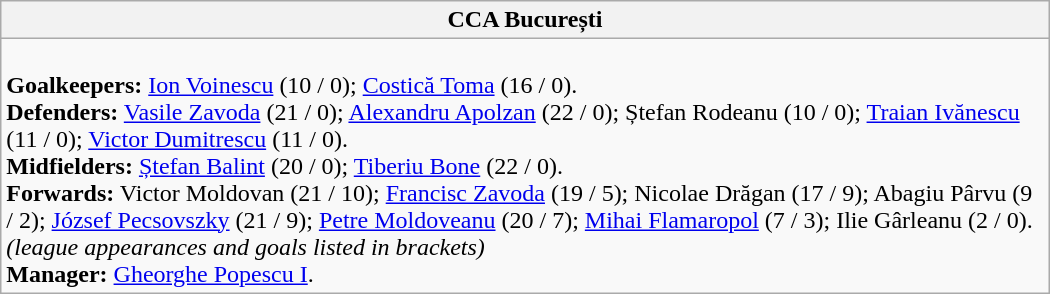<table class="wikitable" style="width:700px">
<tr>
<th>CCA București</th>
</tr>
<tr>
<td><br><strong>Goalkeepers:</strong> <a href='#'>Ion Voinescu</a> (10 / 0); <a href='#'>Costică Toma</a> (16 / 0).<br>
<strong>Defenders:</strong> <a href='#'>Vasile Zavoda</a> (21 / 0); <a href='#'>Alexandru Apolzan</a> (22 / 0); Ștefan Rodeanu (10 / 0); <a href='#'>Traian Ivănescu</a> (11 / 0); <a href='#'>Victor Dumitrescu</a> (11 / 0).<br>
<strong>Midfielders:</strong> <a href='#'>Ștefan Balint</a> (20 / 0); <a href='#'>Tiberiu Bone</a> (22 / 0).<br>
<strong>Forwards:</strong> Victor Moldovan (21 / 10); <a href='#'>Francisc Zavoda</a> (19 / 5); Nicolae Drăgan (17 / 9); Abagiu Pârvu (9 / 2); <a href='#'>József Pecsovszky</a> (21 / 9); <a href='#'>Petre Moldoveanu</a> (20 / 7); <a href='#'>Mihai Flamaropol</a> (7 / 3);  Ilie Gârleanu (2 / 0).
<br><em>(league appearances and goals listed in brackets)</em><br><strong>Manager:</strong> <a href='#'>Gheorghe Popescu I</a>.</td>
</tr>
</table>
